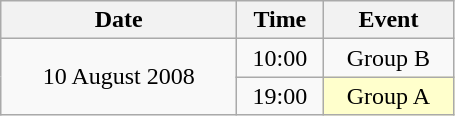<table class = "wikitable" style="text-align:center;">
<tr>
<th width=150>Date</th>
<th width=50>Time</th>
<th width=80>Event</th>
</tr>
<tr>
<td rowspan=2>10 August 2008</td>
<td>10:00</td>
<td>Group B</td>
</tr>
<tr>
<td>19:00</td>
<td bgcolor=ffffcc>Group A</td>
</tr>
</table>
